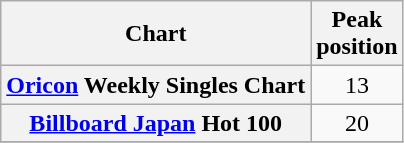<table class="wikitable plainrowheaders" style="text-align:center;">
<tr>
<th>Chart</th>
<th>Peak<br>position</th>
</tr>
<tr>
<th scope="row"><a href='#'>Oricon</a> Weekly Singles Chart</th>
<td style="text-align:center;">13</td>
</tr>
<tr>
<th scope="row"><a href='#'>Billboard Japan</a> Hot 100</th>
<td style="text-align:center;">20</td>
</tr>
<tr>
</tr>
</table>
